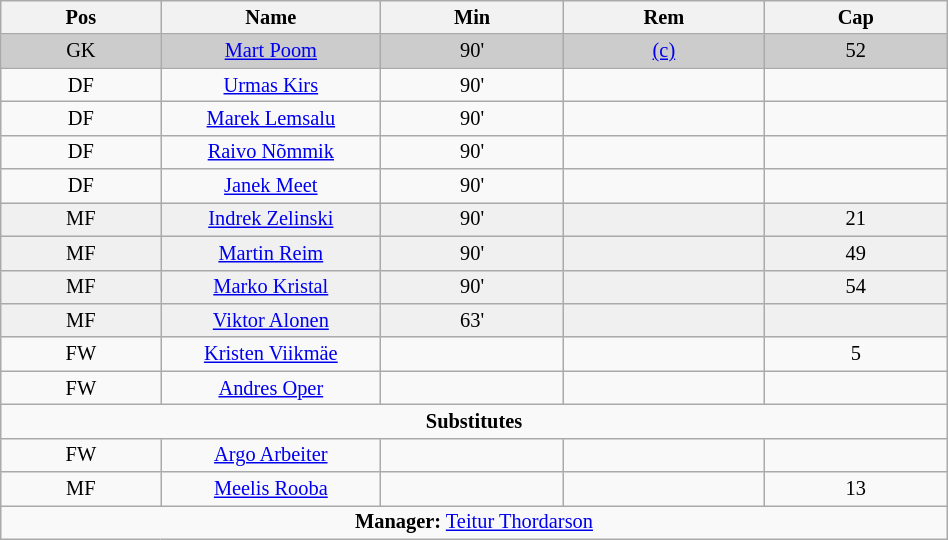<table class="wikitable collapsible collapsed" align="center" style="font-size:85%; text-align:center;" width="50%">
<tr>
<th>Pos</th>
<th width=140>Name</th>
<th>Min</th>
<th>Rem</th>
<th>Cap</th>
</tr>
<tr bgcolor="cccccc">
<td>GK</td>
<td><a href='#'>Mart Poom</a></td>
<td>90'</td>
<td><a href='#'>(c)</a></td>
<td>52</td>
</tr>
<tr>
<td>DF</td>
<td><a href='#'>Urmas Kirs</a></td>
<td>90'</td>
<td></td>
<td></td>
</tr>
<tr>
<td>DF</td>
<td><a href='#'>Marek Lemsalu</a></td>
<td>90'</td>
<td></td>
<td></td>
</tr>
<tr>
<td>DF</td>
<td><a href='#'>Raivo Nõmmik</a></td>
<td>90'</td>
<td></td>
<td></td>
</tr>
<tr>
<td>DF</td>
<td><a href='#'>Janek Meet</a></td>
<td>90'</td>
<td></td>
<td></td>
</tr>
<tr bgcolor="#F0F0F0">
<td>MF</td>
<td><a href='#'>Indrek Zelinski</a></td>
<td>90'</td>
<td></td>
<td>21</td>
</tr>
<tr bgcolor="#F0F0F0">
<td>MF</td>
<td><a href='#'>Martin Reim</a></td>
<td>90'</td>
<td></td>
<td>49</td>
</tr>
<tr bgcolor="#F0F0F0">
<td>MF</td>
<td><a href='#'>Marko Kristal</a></td>
<td>90'</td>
<td></td>
<td>54</td>
</tr>
<tr bgcolor="#F0F0F0">
<td>MF</td>
<td><a href='#'>Viktor Alonen</a></td>
<td>63'</td>
<td></td>
<td></td>
</tr>
<tr>
<td>FW</td>
<td><a href='#'>Kristen Viikmäe</a></td>
<td></td>
<td></td>
<td>5</td>
</tr>
<tr>
<td>FW</td>
<td><a href='#'>Andres Oper</a></td>
<td></td>
<td></td>
<td></td>
</tr>
<tr>
<td colspan=5 align=center><strong>Substitutes</strong></td>
</tr>
<tr>
<td>FW</td>
<td><a href='#'>Argo Arbeiter</a></td>
<td></td>
<td></td>
<td></td>
</tr>
<tr>
<td>MF</td>
<td><a href='#'>Meelis Rooba</a></td>
<td></td>
<td></td>
<td>13</td>
</tr>
<tr>
<td colspan=5 align=center><strong>Manager:</strong>  <a href='#'>Teitur Thordarson</a></td>
</tr>
</table>
